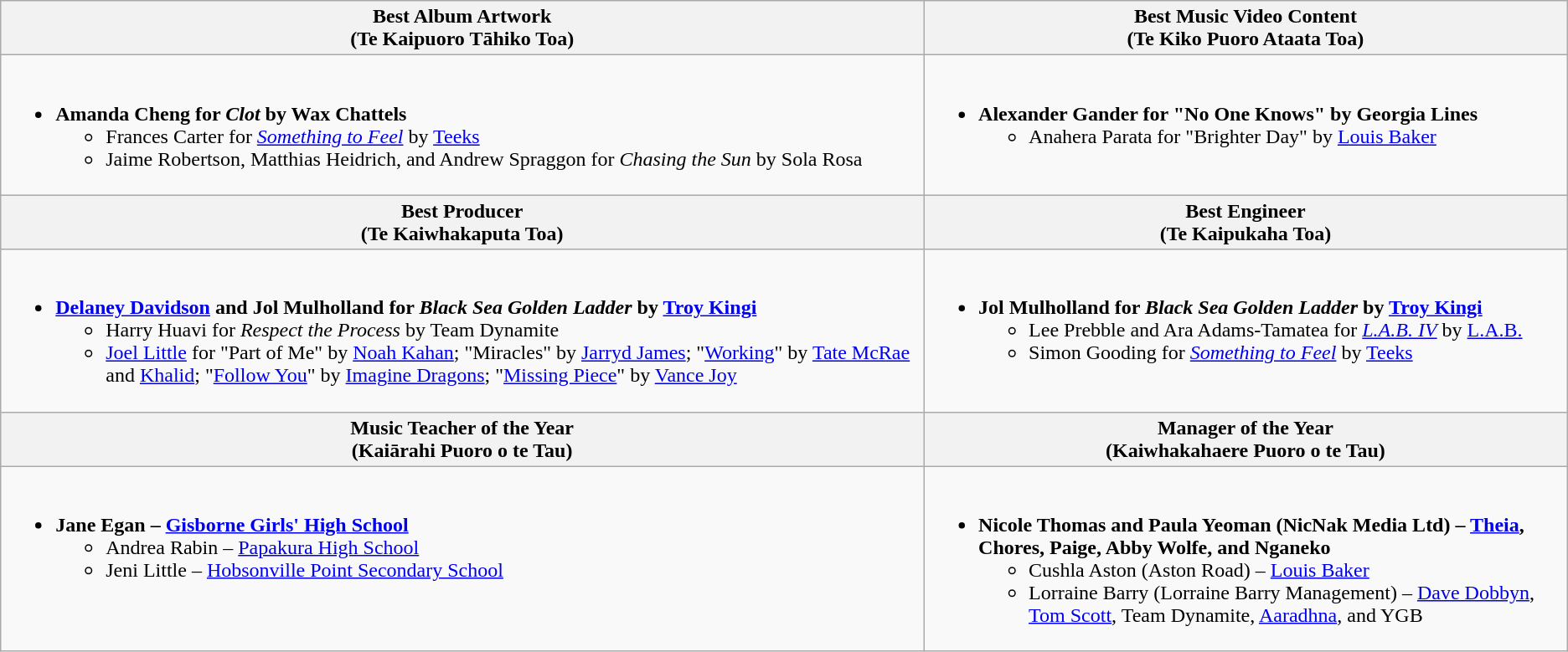<table class=wikitable style="width=100%">
<tr>
<th style="width=50%">Best Album Artwork<br>(Te Kaipuoro Tāhiko Toa)</th>
<th style="width=50%">Best Music Video Content<br>(Te Kiko Puoro Ataata Toa)</th>
</tr>
<tr>
<td valign="top"><br><ul><li><strong>Amanda Cheng for <em>Clot</em> by Wax Chattels</strong><ul><li>Frances Carter for <em><a href='#'>Something to Feel</a></em> by <a href='#'>Teeks</a></li><li>Jaime Robertson, Matthias Heidrich, and Andrew Spraggon for <em>Chasing the Sun</em> by Sola Rosa</li></ul></li></ul></td>
<td valign="top"><br><ul><li><strong>Alexander Gander for "No One Knows" by Georgia Lines</strong><ul><li>Anahera Parata for "Brighter Day" by <a href='#'>Louis Baker</a></li></ul></li></ul></td>
</tr>
<tr>
<th style="width=50%">Best Producer<br>(Te Kaiwhakaputa Toa)</th>
<th style="width=50%">Best Engineer<br>(Te Kaipukaha Toa)</th>
</tr>
<tr>
<td valign="top"><br><ul><li><strong><a href='#'>Delaney Davidson</a> and Jol Mulholland for <em>Black Sea Golden Ladder</em> by <a href='#'>Troy Kingi</a></strong><ul><li>Harry Huavi for <em>Respect the Process</em> by Team Dynamite</li><li><a href='#'>Joel Little</a> for "Part of Me" by <a href='#'>Noah Kahan</a>; "Miracles" by <a href='#'>Jarryd James</a>; "<a href='#'>Working</a>" by <a href='#'>Tate McRae</a> and <a href='#'>Khalid</a>; "<a href='#'>Follow You</a>" by <a href='#'>Imagine Dragons</a>; "<a href='#'>Missing Piece</a>" by <a href='#'>Vance Joy</a></li></ul></li></ul></td>
<td valign="top"><br><ul><li><strong>Jol Mulholland for <em>Black Sea Golden Ladder</em> by <a href='#'>Troy Kingi</a></strong><ul><li>Lee Prebble and Ara Adams-Tamatea for <em><a href='#'>L.A.B. IV</a></em> by <a href='#'>L.A.B.</a></li><li>Simon Gooding for <em><a href='#'>Something to Feel</a></em> by <a href='#'>Teeks</a></li></ul></li></ul></td>
</tr>
<tr>
<th style="width=50%">Music Teacher of the Year<br>(Kaiārahi Puoro o te Tau)</th>
<th style="width=50%">Manager of the Year<br>(Kaiwhakahaere Puoro o te Tau)</th>
</tr>
<tr>
<td valign="top"><br><ul><li><strong>Jane Egan – <a href='#'>Gisborne Girls' High School</a></strong><ul><li>Andrea Rabin – <a href='#'>Papakura High School</a></li><li>Jeni Little – <a href='#'>Hobsonville Point Secondary School</a></li></ul></li></ul></td>
<td valign="top"><br><ul><li><strong>Nicole Thomas and Paula Yeoman (NicNak Media Ltd) – <a href='#'>Theia</a>, Chores, Paige, Abby Wolfe, and Nganeko</strong><ul><li>Cushla Aston (Aston Road) – <a href='#'>Louis Baker</a></li><li>Lorraine Barry (Lorraine Barry Management) – <a href='#'>Dave Dobbyn</a>, <a href='#'>Tom Scott</a>, Team Dynamite, <a href='#'>Aaradhna</a>, and YGB</li></ul></li></ul></td>
</tr>
</table>
